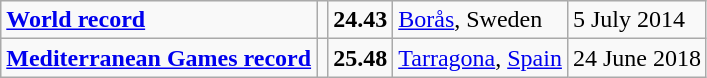<table class="wikitable">
<tr>
<td><strong><a href='#'>World record</a></strong></td>
<td></td>
<td><strong>24.43</strong></td>
<td><a href='#'>Borås</a>, Sweden</td>
<td>5 July 2014</td>
</tr>
<tr>
<td><strong><a href='#'>Mediterranean Games record</a></strong></td>
<td></td>
<td><strong>25.48</strong></td>
<td><a href='#'>Tarragona</a>, <a href='#'>Spain</a></td>
<td>24 June 2018</td>
</tr>
</table>
